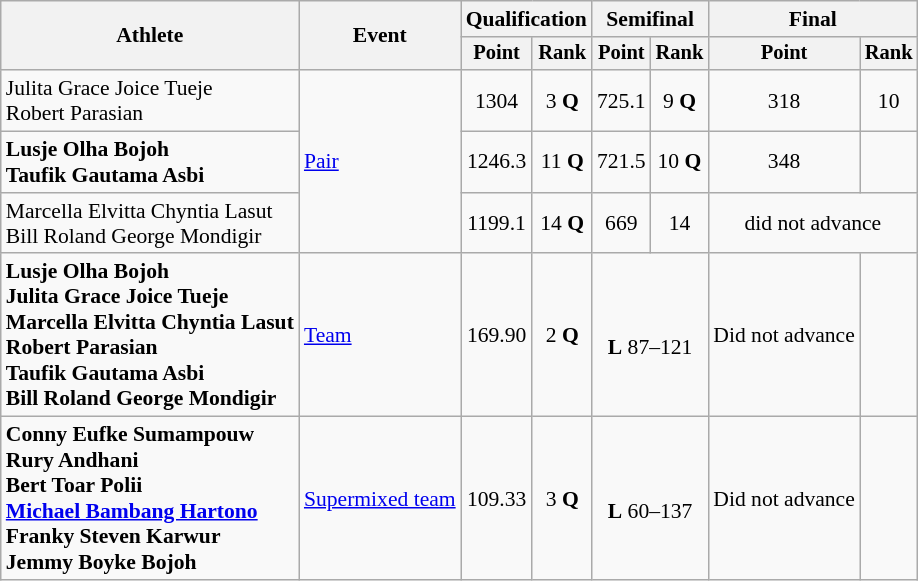<table class=wikitable style=font-size:90%;text-align:center>
<tr>
<th rowspan="2">Athlete</th>
<th rowspan="2">Event</th>
<th colspan=2>Qualification</th>
<th colspan=2>Semifinal</th>
<th colspan=2>Final</th>
</tr>
<tr style="font-size:95%">
<th>Point</th>
<th>Rank</th>
<th>Point</th>
<th>Rank</th>
<th>Point</th>
<th>Rank</th>
</tr>
<tr>
<td align=left>Julita Grace Joice Tueje<br>Robert Parasian</td>
<td align=left rowspan=3><a href='#'>Pair</a></td>
<td>1304</td>
<td>3 <strong>Q</strong></td>
<td>725.1</td>
<td>9 <strong>Q</strong></td>
<td>318</td>
<td>10</td>
</tr>
<tr>
<td align=left><strong>Lusje Olha Bojoh<br>Taufik Gautama Asbi</strong></td>
<td>1246.3</td>
<td>11 <strong>Q</strong></td>
<td>721.5</td>
<td>10 <strong>Q</strong></td>
<td>348</td>
<td></td>
</tr>
<tr>
<td align=left>Marcella Elvitta Chyntia Lasut<br>Bill Roland George Mondigir</td>
<td>1199.1</td>
<td>14 <strong>Q</strong></td>
<td>669</td>
<td>14</td>
<td colspan=2>did not advance</td>
</tr>
<tr>
<td align=left><strong>Lusje Olha Bojoh<br>Julita Grace Joice Tueje<br>Marcella Elvitta Chyntia Lasut<br>Robert Parasian<br>Taufik Gautama Asbi<br>Bill Roland George Mondigir</strong></td>
<td align=left><a href='#'>Team</a></td>
<td>169.90</td>
<td>2 <strong>Q</strong></td>
<td colspan=2><br><strong>L</strong> 87–121</td>
<td>Did not advance</td>
<td></td>
</tr>
<tr>
<td align=left><strong>Conny Eufke Sumampouw<br>Rury Andhani<br>Bert Toar Polii<br><a href='#'>Michael Bambang Hartono</a><br>Franky Steven Karwur<br>Jemmy Boyke Bojoh</strong></td>
<td align=left><a href='#'>Supermixed team</a></td>
<td>109.33</td>
<td>3 <strong>Q</strong></td>
<td colspan=2><br><strong>L</strong> 60–137</td>
<td>Did not advance</td>
<td></td>
</tr>
</table>
